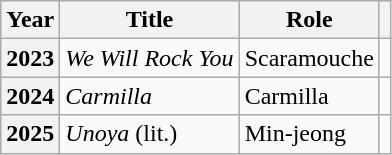<table class="wikitable plainrowheaders">
<tr>
<th scope="col">Year</th>
<th scope="col">Title</th>
<th scope="col">Role</th>
<th scope="col"></th>
</tr>
<tr>
<th scope="row">2023</th>
<td><em>We Will Rock You</em></td>
<td>Scaramouche</td>
<td style="text-align:center"></td>
</tr>
<tr>
<th scope="row">2024</th>
<td><em>Carmilla</em></td>
<td>Carmilla</td>
<td style="text-align:center"></td>
</tr>
<tr>
<th scope="row">2025</th>
<td><em>Unoya</em> (lit.)</td>
<td>Min-jeong</td>
<td style="text-align:center"></td>
</tr>
</table>
